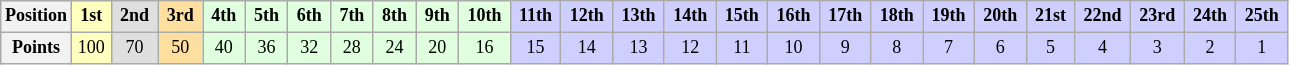<table class="wikitable" style="font-size: 75%; text-align:center">
<tr>
<th>Position</th>
<th style="background-color:#ffffbf"> 1st </th>
<th style="background-color:#dfdfdf"> 2nd </th>
<th style="background-color:#ffdf9f"> 3rd </th>
<th style="background-color:#dfffdf"> 4th </th>
<th style="background-color:#dfffdf"> 5th </th>
<th style="background-color:#dfffdf"> 6th </th>
<th style="background-color:#dfffdf"> 7th </th>
<th style="background-color:#dfffdf"> 8th </th>
<th style="background-color:#dfffdf"> 9th </th>
<th style="background-color:#dfffdf"> 10th </th>
<th style="background-color:#CFCFFF"> 11th </th>
<th style="background-color:#CFCFFF"> 12th </th>
<th style="background-color:#CFCFFF"> 13th </th>
<th style="background-color:#CFCFFF"> 14th </th>
<th style="background-color:#CFCFFF"> 15th </th>
<th style="background-color:#CFCFFF"> 16th </th>
<th style="background-color:#CFCFFF"> 17th </th>
<th style="background-color:#CFCFFF"> 18th </th>
<th style="background-color:#CFCFFF"> 19th </th>
<th style="background-color:#CFCFFF"> 20th </th>
<th style="background-color:#CFCFFF"> 21st </th>
<th style="background-color:#CFCFFF"> 22nd </th>
<th style="background-color:#CFCFFF"> 23rd </th>
<th style="background-color:#CFCFFF"> 24th </th>
<th style="background-color:#CFCFFF"> 25th </th>
</tr>
<tr>
<th>Points</th>
<td style="background-color:#ffffbf">100</td>
<td style="background-color:#dfdfdf">70</td>
<td style="background-color:#ffdf9f">50</td>
<td style="background-color:#dfffdf">40</td>
<td style="background-color:#dfffdf">36</td>
<td style="background-color:#dfffdf">32</td>
<td style="background-color:#dfffdf">28</td>
<td style="background-color:#dfffdf">24</td>
<td style="background-color:#dfffdf">20</td>
<td style="background-color:#dfffdf">16</td>
<td style="background-color:#CFCFFF">15</td>
<td style="background-color:#CFCFFF">14</td>
<td style="background-color:#CFCFFF">13</td>
<td style="background-color:#CFCFFF">12</td>
<td style="background-color:#CFCFFF">11</td>
<td style="background-color:#CFCFFF">10</td>
<td style="background-color:#CFCFFF">9</td>
<td style="background-color:#CFCFFF">8</td>
<td style="background-color:#CFCFFF">7</td>
<td style="background-color:#CFCFFF">6</td>
<td style="background-color:#CFCFFF">5</td>
<td style="background-color:#CFCFFF">4</td>
<td style="background-color:#CFCFFF">3</td>
<td style="background-color:#CFCFFF">2</td>
<td style="background-color:#CFCFFF">1</td>
</tr>
</table>
